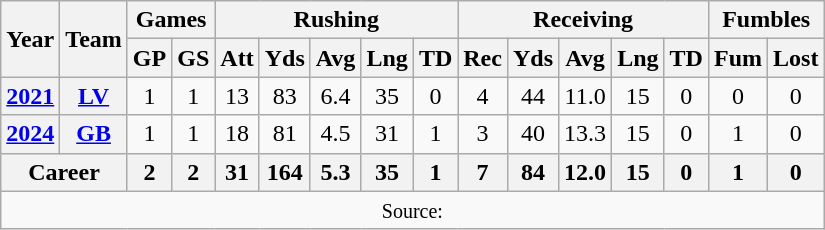<table class="wikitable" style="text-align:center;">
<tr>
<th rowspan="2">Year</th>
<th rowspan="2">Team</th>
<th colspan="2">Games</th>
<th colspan="5">Rushing</th>
<th colspan="5">Receiving</th>
<th colspan="2">Fumbles</th>
</tr>
<tr>
<th>GP</th>
<th>GS</th>
<th>Att</th>
<th>Yds</th>
<th>Avg</th>
<th>Lng</th>
<th>TD</th>
<th>Rec</th>
<th>Yds</th>
<th>Avg</th>
<th>Lng</th>
<th>TD</th>
<th>Fum</th>
<th>Lost</th>
</tr>
<tr>
<th><a href='#'>2021</a></th>
<th><a href='#'>LV</a></th>
<td>1</td>
<td>1</td>
<td>13</td>
<td>83</td>
<td>6.4</td>
<td>35</td>
<td>0</td>
<td>4</td>
<td>44</td>
<td>11.0</td>
<td>15</td>
<td>0</td>
<td>0</td>
<td>0</td>
</tr>
<tr>
<th><a href='#'>2024</a></th>
<th><a href='#'>GB</a></th>
<td>1</td>
<td>1</td>
<td>18</td>
<td>81</td>
<td>4.5</td>
<td>31</td>
<td>1</td>
<td>3</td>
<td>40</td>
<td>13.3</td>
<td>15</td>
<td>0</td>
<td>1</td>
<td>0</td>
</tr>
<tr>
<th colspan="2">Career</th>
<th>2</th>
<th>2</th>
<th>31</th>
<th>164</th>
<th>5.3</th>
<th>35</th>
<th>1</th>
<th>7</th>
<th>84</th>
<th>12.0</th>
<th>15</th>
<th>0</th>
<th>1</th>
<th>0</th>
</tr>
<tr>
<td colspan="16"><small>Source: </small></td>
</tr>
</table>
